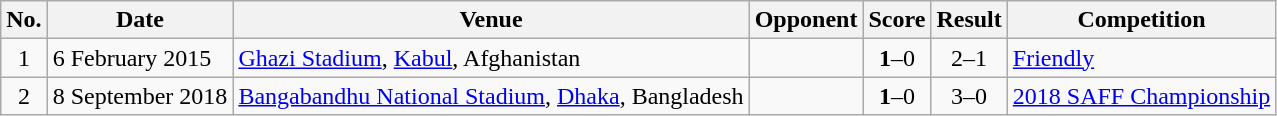<table class="wikitable plainrowheaders sortable">
<tr>
<th scope="col">No.</th>
<th scope="col">Date</th>
<th scope="col">Venue</th>
<th scope="col">Opponent</th>
<th scope="col">Score</th>
<th scope="col">Result</th>
<th scope="col">Competition</th>
</tr>
<tr>
<td align="center">1</td>
<td>6 February 2015</td>
<td><a href='#'>Ghazi Stadium</a>, <a href='#'>Kabul</a>, Afghanistan</td>
<td></td>
<td align="center"><strong>1</strong>–0</td>
<td align="center">2–1</td>
<td><a href='#'>Friendly</a></td>
</tr>
<tr>
<td align="center">2</td>
<td>8 September 2018</td>
<td><a href='#'>Bangabandhu National Stadium</a>, <a href='#'>Dhaka</a>, Bangladesh</td>
<td></td>
<td align="center"><strong>1</strong>–0</td>
<td align="center">3–0</td>
<td><a href='#'>2018 SAFF Championship</a></td>
</tr>
</table>
